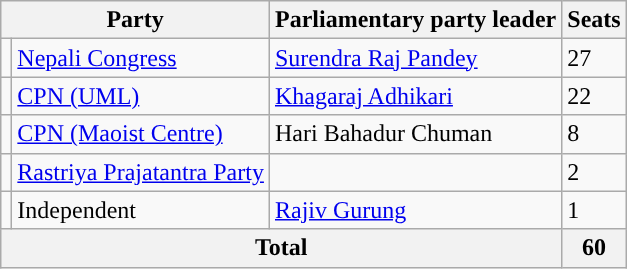<table class="wikitable">
<tr>
<th colspan="2">Party</th>
<th>Parliamentary party leader</th>
<th>Seats</th>
</tr>
<tr>
<td></td>
<td><a href='#'>Nepali Congress</a></td>
<td><a href='#'>Surendra Raj Pandey</a></td>
<td>27</td>
</tr>
<tr>
<td></td>
<td><a href='#'>CPN (UML)</a></td>
<td><a href='#'>Khagaraj Adhikari</a></td>
<td>22</td>
</tr>
<tr>
<td></td>
<td><a href='#'>CPN (Maoist Centre)</a></td>
<td>Hari Bahadur Chuman</td>
<td>8</td>
</tr>
<tr>
<td></td>
<td><a href='#'>Rastriya Prajatantra Party</a></td>
<td></td>
<td>2</td>
</tr>
<tr>
<td></td>
<td>Independent</td>
<td><a href='#'>Rajiv Gurung</a></td>
<td>1</td>
</tr>
<tr>
<th colspan="3">Total</th>
<th>60</th>
</tr>
</table>
